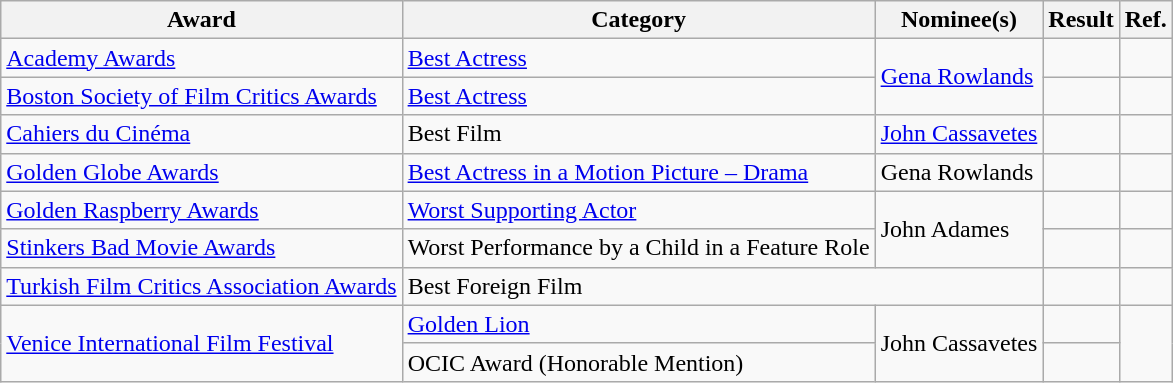<table class="wikitable plainrowheaders">
<tr>
<th>Award</th>
<th>Category</th>
<th>Nominee(s)</th>
<th>Result</th>
<th>Ref.</th>
</tr>
<tr>
<td><a href='#'>Academy Awards</a></td>
<td><a href='#'>Best Actress</a></td>
<td rowspan="2"><a href='#'>Gena Rowlands</a></td>
<td></td>
<td align="center"></td>
</tr>
<tr>
<td><a href='#'>Boston Society of Film Critics Awards</a></td>
<td><a href='#'>Best Actress</a></td>
<td></td>
<td align="center"></td>
</tr>
<tr>
<td><a href='#'>Cahiers du Cinéma</a></td>
<td>Best Film</td>
<td><a href='#'>John Cassavetes</a></td>
<td></td>
<td align="center"></td>
</tr>
<tr>
<td><a href='#'>Golden Globe Awards</a></td>
<td><a href='#'>Best Actress in a Motion Picture – Drama</a></td>
<td>Gena Rowlands</td>
<td></td>
<td align="center"></td>
</tr>
<tr>
<td><a href='#'>Golden Raspberry Awards</a></td>
<td><a href='#'>Worst Supporting Actor</a></td>
<td rowspan="2">John Adames</td>
<td></td>
<td align="center"></td>
</tr>
<tr>
<td><a href='#'>Stinkers Bad Movie Awards</a></td>
<td>Worst Performance by a Child in a Feature Role</td>
<td></td>
<td align="center"></td>
</tr>
<tr>
<td><a href='#'>Turkish Film Critics Association Awards</a></td>
<td colspan="2">Best Foreign Film</td>
<td></td>
<td align="center"></td>
</tr>
<tr>
<td rowspan="2"><a href='#'>Venice International Film Festival</a></td>
<td><a href='#'>Golden Lion</a></td>
<td rowspan="2">John Cassavetes</td>
<td></td>
<td align="center" rowspan="2"></td>
</tr>
<tr>
<td>OCIC Award (Honorable Mention)</td>
<td></td>
</tr>
</table>
